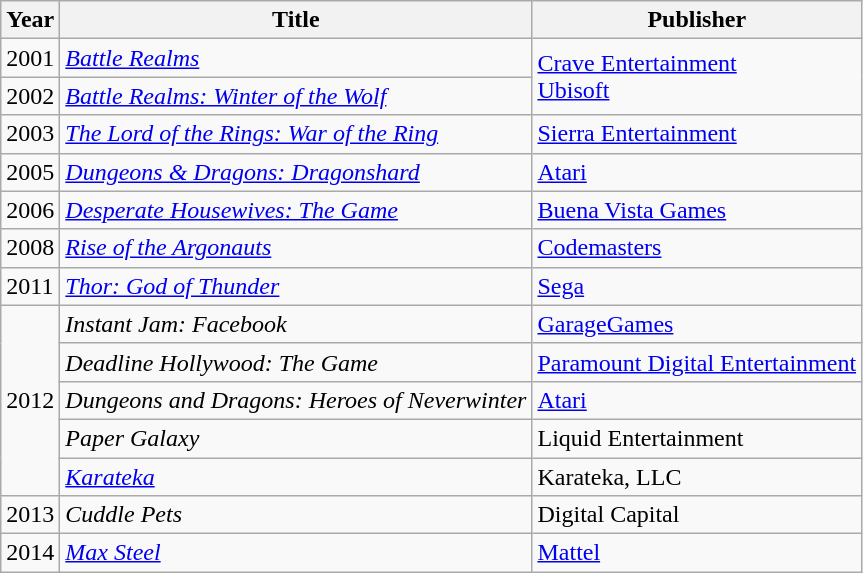<table class="wikitable">
<tr>
<th>Year</th>
<th>Title</th>
<th>Publisher</th>
</tr>
<tr>
<td>2001</td>
<td><em><a href='#'>Battle Realms</a></em></td>
<td rowspan="2"><a href='#'>Crave Entertainment</a><br><a href='#'>Ubisoft</a></td>
</tr>
<tr>
<td>2002</td>
<td><em><a href='#'>Battle Realms: Winter of the Wolf</a></em></td>
</tr>
<tr>
<td>2003</td>
<td><em><a href='#'>The Lord of the Rings: War of the Ring</a></em></td>
<td><a href='#'>Sierra Entertainment</a></td>
</tr>
<tr>
<td>2005</td>
<td><em><a href='#'>Dungeons & Dragons: Dragonshard</a></em></td>
<td><a href='#'>Atari</a></td>
</tr>
<tr>
<td>2006</td>
<td><em><a href='#'>Desperate Housewives: The Game</a></em></td>
<td><a href='#'>Buena Vista Games</a></td>
</tr>
<tr>
<td>2008</td>
<td><em><a href='#'>Rise of the Argonauts</a></em></td>
<td><a href='#'>Codemasters</a></td>
</tr>
<tr>
<td>2011</td>
<td><em><a href='#'>Thor: God of Thunder</a></em></td>
<td><a href='#'>Sega</a></td>
</tr>
<tr>
<td rowspan="5">2012</td>
<td><em>Instant Jam: Facebook</em></td>
<td><a href='#'>GarageGames</a></td>
</tr>
<tr>
<td><em>Deadline Hollywood: The Game</em></td>
<td><a href='#'>Paramount Digital Entertainment</a></td>
</tr>
<tr>
<td><em>Dungeons and Dragons: Heroes of Neverwinter</em></td>
<td><a href='#'>Atari</a></td>
</tr>
<tr>
<td><em>Paper Galaxy</em></td>
<td>Liquid Entertainment</td>
</tr>
<tr>
<td><em><a href='#'>Karateka</a></em></td>
<td>Karateka, LLC</td>
</tr>
<tr>
<td>2013</td>
<td><em>Cuddle Pets</em></td>
<td>Digital Capital</td>
</tr>
<tr>
<td>2014</td>
<td><em><a href='#'>Max Steel</a></em></td>
<td><a href='#'>Mattel</a></td>
</tr>
</table>
